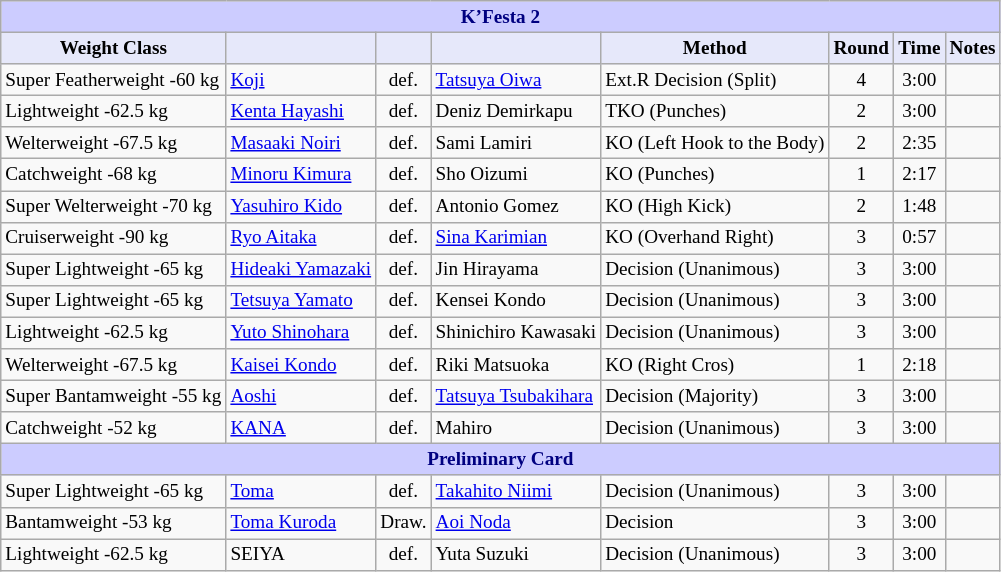<table class="wikitable" style="font-size: 80%;">
<tr>
<th colspan="8" style="background-color: #ccf; color: #000080; text-align: center;"><strong>K’Festa 2</strong></th>
</tr>
<tr>
<th colspan="1" style="background-color: #E6E8FA; color: #000000; text-align: center;">Weight Class</th>
<th colspan="1" style="background-color: #E6E8FA; color: #000000; text-align: center;"></th>
<th colspan="1" style="background-color: #E6E8FA; color: #000000; text-align: center;"></th>
<th colspan="1" style="background-color: #E6E8FA; color: #000000; text-align: center;"></th>
<th colspan="1" style="background-color: #E6E8FA; color: #000000; text-align: center;">Method</th>
<th colspan="1" style="background-color: #E6E8FA; color: #000000; text-align: center;">Round</th>
<th colspan="1" style="background-color: #E6E8FA; color: #000000; text-align: center;">Time</th>
<th colspan="1" style="background-color: #E6E8FA; color: #000000; text-align: center;">Notes</th>
</tr>
<tr>
<td>Super Featherweight -60 kg</td>
<td> <a href='#'>Koji</a></td>
<td align=center>def.</td>
<td> <a href='#'>Tatsuya Oiwa</a></td>
<td>Ext.R Decision (Split)</td>
<td align=center>4</td>
<td align=center>3:00</td>
<td></td>
</tr>
<tr>
<td>Lightweight -62.5 kg</td>
<td> <a href='#'>Kenta Hayashi</a></td>
<td align=center>def.</td>
<td> Deniz Demirkapu</td>
<td>TKO (Punches)</td>
<td align=center>2</td>
<td align=center>3:00</td>
<td></td>
</tr>
<tr>
<td>Welterweight -67.5 kg</td>
<td> <a href='#'>Masaaki Noiri</a></td>
<td align=center>def.</td>
<td> Sami Lamiri</td>
<td>KO (Left Hook to the Body)</td>
<td align=center>2</td>
<td align=center>2:35</td>
<td></td>
</tr>
<tr>
<td>Catchweight -68 kg</td>
<td> <a href='#'>Minoru Kimura</a></td>
<td align=center>def.</td>
<td> Sho Oizumi</td>
<td>KO (Punches)</td>
<td align=center>1</td>
<td align=center>2:17</td>
<td></td>
</tr>
<tr>
<td>Super Welterweight -70 kg</td>
<td> <a href='#'>Yasuhiro Kido</a></td>
<td align=center>def.</td>
<td> Antonio Gomez</td>
<td>KO (High Kick)</td>
<td align=center>2</td>
<td align=center>1:48</td>
<td></td>
</tr>
<tr>
<td>Cruiserweight -90 kg</td>
<td> <a href='#'>Ryo Aitaka</a></td>
<td align=center>def.</td>
<td> <a href='#'>Sina Karimian</a></td>
<td>KO (Overhand Right)</td>
<td align=center>3</td>
<td align=center>0:57</td>
<td></td>
</tr>
<tr>
<td>Super Lightweight -65 kg</td>
<td> <a href='#'>Hideaki Yamazaki</a></td>
<td align=center>def.</td>
<td> Jin Hirayama</td>
<td>Decision (Unanimous)</td>
<td align=center>3</td>
<td align=center>3:00</td>
<td></td>
</tr>
<tr>
<td>Super Lightweight -65 kg</td>
<td> <a href='#'>Tetsuya Yamato</a></td>
<td align=center>def.</td>
<td> Kensei Kondo</td>
<td>Decision (Unanimous)</td>
<td align=center>3</td>
<td align=center>3:00</td>
<td></td>
</tr>
<tr>
<td>Lightweight -62.5 kg</td>
<td> <a href='#'>Yuto Shinohara</a></td>
<td align=center>def.</td>
<td> Shinichiro Kawasaki</td>
<td>Decision (Unanimous)</td>
<td align=center>3</td>
<td align=center>3:00</td>
<td></td>
</tr>
<tr>
<td>Welterweight -67.5 kg</td>
<td> <a href='#'>Kaisei Kondo</a></td>
<td align=center>def.</td>
<td> Riki Matsuoka</td>
<td>KO (Right Cros)</td>
<td align=center>1</td>
<td align=center>2:18</td>
<td></td>
</tr>
<tr>
<td>Super Bantamweight -55 kg</td>
<td> <a href='#'>Aoshi</a></td>
<td align=center>def.</td>
<td> <a href='#'>Tatsuya Tsubakihara</a></td>
<td>Decision (Majority)</td>
<td align=center>3</td>
<td align=center>3:00</td>
<td></td>
</tr>
<tr>
<td>Catchweight -52 kg</td>
<td> <a href='#'>KANA</a></td>
<td align=center>def.</td>
<td> Mahiro</td>
<td>Decision (Unanimous)</td>
<td align=center>3</td>
<td align=center>3:00</td>
<td></td>
</tr>
<tr>
<th colspan="8" style="background-color: #ccf; color: #000080; text-align: center;"><strong>Preliminary Card</strong></th>
</tr>
<tr>
<td>Super Lightweight -65 kg</td>
<td> <a href='#'>Toma</a></td>
<td align=center>def.</td>
<td> <a href='#'>Takahito Niimi</a></td>
<td>Decision (Unanimous)</td>
<td align=center>3</td>
<td align=center>3:00</td>
<td></td>
</tr>
<tr>
<td>Bantamweight -53 kg</td>
<td> <a href='#'>Toma Kuroda</a></td>
<td align=center>Draw.</td>
<td> <a href='#'>Aoi Noda</a></td>
<td>Decision</td>
<td align=center>3</td>
<td align=center>3:00</td>
<td></td>
</tr>
<tr>
<td>Lightweight -62.5 kg</td>
<td> SEIYA</td>
<td align=center>def.</td>
<td> Yuta Suzuki</td>
<td>Decision (Unanimous)</td>
<td align=center>3</td>
<td align=center>3:00</td>
<td></td>
</tr>
</table>
